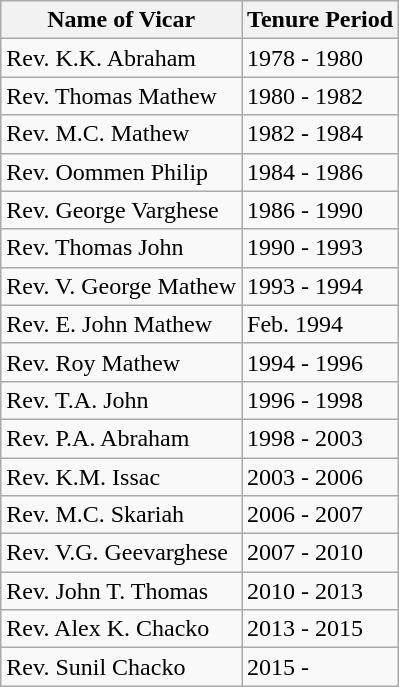<table class="wikitable">
<tr>
<th>Name of Vicar</th>
<th>Tenure Period</th>
</tr>
<tr>
<td>Rev. K.K. Abraham</td>
<td>1978 - 1980</td>
</tr>
<tr>
<td>Rev. Thomas Mathew</td>
<td>1980 - 1982</td>
</tr>
<tr>
<td>Rev. M.C. Mathew</td>
<td>1982 - 1984</td>
</tr>
<tr>
<td>Rev. Oommen Philip</td>
<td>1984 - 1986</td>
</tr>
<tr>
<td>Rev. George Varghese</td>
<td>1986 - 1990</td>
</tr>
<tr>
<td>Rev. Thomas John</td>
<td>1990 - 1993</td>
</tr>
<tr>
<td>Rev. V. George Mathew</td>
<td>1993 - 1994</td>
</tr>
<tr>
<td>Rev. E. John Mathew</td>
<td>Feb. 1994</td>
</tr>
<tr>
<td>Rev. Roy Mathew</td>
<td>1994 - 1996</td>
</tr>
<tr>
<td>Rev. T.A. John</td>
<td>1996 - 1998</td>
</tr>
<tr>
<td>Rev. P.A. Abraham</td>
<td>1998 - 2003</td>
</tr>
<tr>
<td>Rev. K.M. Issac</td>
<td>2003 - 2006</td>
</tr>
<tr>
<td>Rev. M.C. Skariah</td>
<td>2006 - 2007</td>
</tr>
<tr>
<td>Rev. V.G. Geevarghese</td>
<td>2007 - 2010</td>
</tr>
<tr>
<td>Rev. John T. Thomas</td>
<td>2010 - 2013</td>
</tr>
<tr>
<td>Rev. Alex K. Chacko</td>
<td>2013 - 2015</td>
</tr>
<tr>
<td>Rev. Sunil Chacko</td>
<td>2015 -</td>
</tr>
</table>
